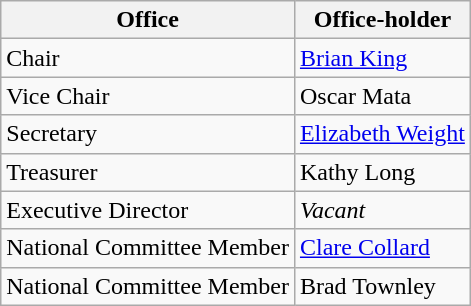<table class=wikitable>
<tr>
<th>Office</th>
<th>Office-holder</th>
</tr>
<tr>
<td>Chair</td>
<td><a href='#'>Brian King</a></td>
</tr>
<tr>
<td>Vice Chair</td>
<td>Oscar Mata</td>
</tr>
<tr>
<td>Secretary</td>
<td><a href='#'>Elizabeth Weight</a></td>
</tr>
<tr>
<td>Treasurer</td>
<td>Kathy Long</td>
</tr>
<tr>
<td>Executive Director</td>
<td><em>Vacant</em></td>
</tr>
<tr>
<td>National Committee Member</td>
<td><a href='#'>Clare Collard</a></td>
</tr>
<tr>
<td>National Committee Member</td>
<td>Brad Townley</td>
</tr>
</table>
